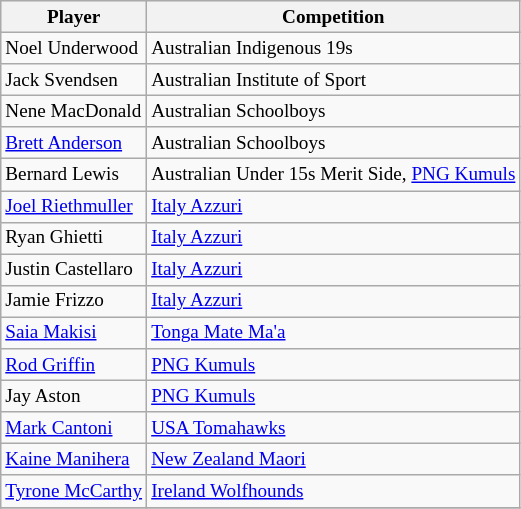<table class="wikitable" style="font-size:80%">
<tr bgcolor="#efefef">
<th width=" ">Player</th>
<th width=" ">Competition</th>
</tr>
<tr>
<td>Noel Underwood</td>
<td> Australian Indigenous 19s</td>
</tr>
<tr>
<td>Jack Svendsen</td>
<td> Australian Institute of Sport</td>
</tr>
<tr>
<td>Nene MacDonald</td>
<td> Australian Schoolboys</td>
</tr>
<tr>
<td><a href='#'>Brett Anderson</a></td>
<td> Australian Schoolboys</td>
</tr>
<tr>
<td>Bernard Lewis</td>
<td> Australian Under 15s Merit Side,  <a href='#'>PNG Kumuls</a></td>
</tr>
<tr>
<td><a href='#'>Joel Riethmuller</a></td>
<td> <a href='#'>Italy Azzuri</a></td>
</tr>
<tr>
<td>Ryan Ghietti</td>
<td> <a href='#'>Italy Azzuri</a></td>
</tr>
<tr>
<td>Justin Castellaro</td>
<td> <a href='#'>Italy Azzuri</a></td>
</tr>
<tr>
<td>Jamie Frizzo</td>
<td> <a href='#'>Italy Azzuri</a></td>
</tr>
<tr>
<td><a href='#'>Saia Makisi</a></td>
<td> <a href='#'>Tonga Mate Ma'a</a></td>
</tr>
<tr>
<td><a href='#'>Rod Griffin</a></td>
<td> <a href='#'>PNG Kumuls</a></td>
</tr>
<tr>
<td>Jay Aston</td>
<td> <a href='#'>PNG Kumuls</a></td>
</tr>
<tr>
<td><a href='#'>Mark Cantoni</a></td>
<td> <a href='#'>USA Tomahawks</a></td>
</tr>
<tr>
<td><a href='#'>Kaine Manihera</a></td>
<td> <a href='#'>New Zealand Maori</a></td>
</tr>
<tr>
<td><a href='#'>Tyrone McCarthy</a></td>
<td> <a href='#'>Ireland Wolfhounds</a></td>
</tr>
<tr>
</tr>
</table>
